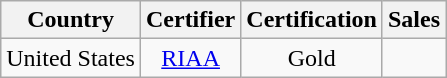<table class="wikitable">
<tr>
<th align="center">Country</th>
<th align="center">Certifier</th>
<th align="center">Certification</th>
<th align="center">Sales</th>
</tr>
<tr>
<td align="left">United States</td>
<td align="center"><a href='#'>RIAA</a></td>
<td align="center">Gold</td>
<td align="center"></td>
</tr>
</table>
